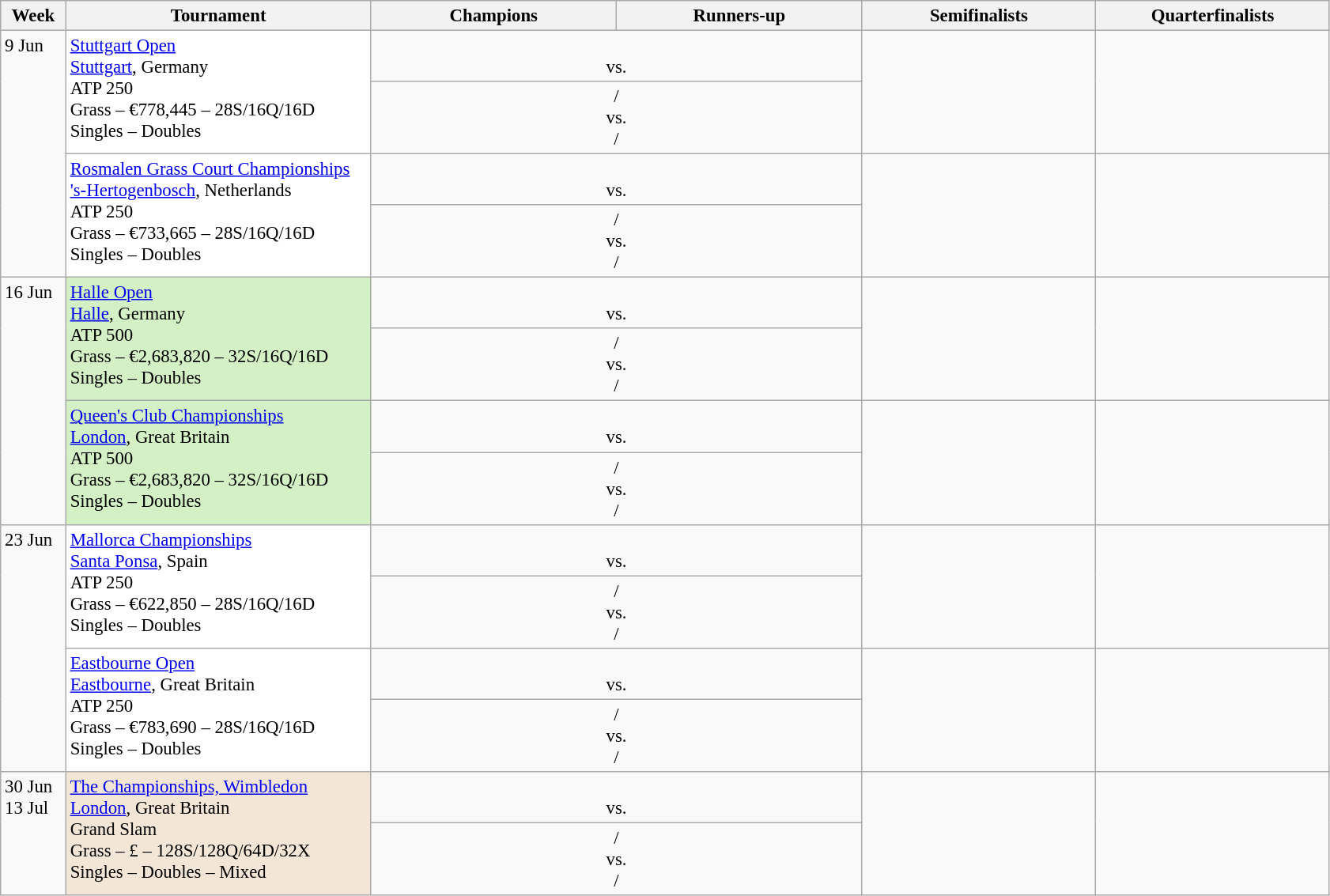<table class=wikitable style=font-size:95%>
<tr>
<th style="width:48px;">Week</th>
<th style="width:250px;">Tournament</th>
<th style="width:200px;">Champions</th>
<th style="width:200px;">Runners-up</th>
<th style="width:190px;">Semifinalists</th>
<th style="width:190px;">Quarterfinalists</th>
</tr>
<tr style="vertical-align:top">
<td rowspan=4>9 Jun</td>
<td style="background:#fff;" rowspan=2><a href='#'>Stuttgart Open</a><br><a href='#'>Stuttgart</a>, Germany<br>ATP 250<br>Grass – €778,445 – 28S/16Q/16D<br>Singles – Doubles</td>
<td colspan="2" align=center> <br> vs. <br> </td>
<td rowspan=2><br></td>
<td rowspan=2><br><br><br></td>
</tr>
<tr style="vertical-align:top">
<td colspan="2" align=center> /  <br> vs. <br>  / </td>
</tr>
<tr style="vertical-align:top">
<td style="background:#fff;" rowspan=2><a href='#'>Rosmalen Grass Court Championships</a><br><a href='#'>'s-Hertogenbosch</a>, Netherlands<br>ATP 250<br>Grass – €733,665 – 28S/16Q/16D<br>Singles – Doubles</td>
<td colspan="2" align=center> <br> vs. <br> </td>
<td rowspan=2><br></td>
<td rowspan=2><br><br><br></td>
</tr>
<tr style="vertical-align:top">
<td colspan="2" align=center> /  <br> vs. <br>  / </td>
</tr>
<tr style="vertical-align:top">
<td rowspan=4>16 Jun</td>
<td style="background:#D4F1C5;" rowspan=2><a href='#'>Halle Open</a><br><a href='#'>Halle</a>, Germany<br>ATP 500<br>Grass – €2,683,820 – 32S/16Q/16D<br>Singles – Doubles</td>
<td colspan="2" align=center> <br> vs. <br> </td>
<td rowspan=2><br></td>
<td rowspan=2><br><br><br></td>
</tr>
<tr style="vertical-align:top">
<td colspan="2" align=center> /  <br> vs. <br>  / </td>
</tr>
<tr style="vertical-align:top">
<td style="background:#D4F1C5;" rowspan=2><a href='#'>Queen's Club Championships</a><br><a href='#'>London</a>, Great Britain<br>ATP 500<br>Grass – €2,683,820 – 32S/16Q/16D<br>Singles – Doubles</td>
<td colspan="2" align=center> <br> vs. <br> </td>
<td rowspan=2><br></td>
<td rowspan=2><br><br><br></td>
</tr>
<tr style="vertical-align:top">
<td colspan="2" align=center> /  <br> vs. <br>  / </td>
</tr>
<tr style="vertical-align:top">
<td rowspan=4>23 Jun</td>
<td style="background:#fff;" rowspan=2><a href='#'>Mallorca Championships</a><br><a href='#'>Santa Ponsa</a>, Spain<br>ATP 250<br>Grass – €622,850 – 28S/16Q/16D<br>Singles – Doubles</td>
<td colspan="2" align=center> <br> vs. <br> </td>
<td rowspan=2><br></td>
<td rowspan=2><br><br><br></td>
</tr>
<tr style="vertical-align:top">
<td colspan="2" align=center> /  <br> vs. <br>  / </td>
</tr>
<tr style="vertical-align:top">
<td style="background:#fff;" rowspan=2><a href='#'>Eastbourne Open</a><br><a href='#'>Eastbourne</a>, Great Britain<br>ATP 250<br>Grass – €783,690 – 28S/16Q/16D<br>Singles – Doubles</td>
<td colspan="2" align=center> <br> vs. <br> </td>
<td rowspan=2><br></td>
<td rowspan=2><br><br><br></td>
</tr>
<tr style="vertical-align:top">
<td colspan="2" align=center> /  <br> vs. <br>  / </td>
</tr>
<tr style="vertical-align:top">
<td rowspan=2>30 Jun<br>13 Jul</td>
<td style="background:#f3e6d7;" rowspan=2><a href='#'>The Championships, Wimbledon</a><br><a href='#'>London</a>, Great Britain<br>Grand Slam<br>Grass – £ – 128S/128Q/64D/32X<br>Singles – Doubles – Mixed</td>
<td colspan="2" align=center> <br> vs. <br> </td>
<td rowspan=2><br></td>
<td rowspan=2><br><br><br></td>
</tr>
<tr style="vertical-align:top">
<td colspan="2" align=center> /  <br> vs. <br>  / </td>
</tr>
</table>
